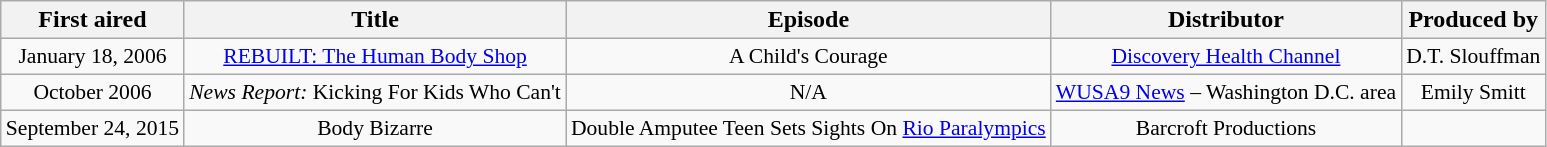<table class="wikitable" style="text-align:center">
<tr>
<th align="center">First aired</th>
<th align="center">Title</th>
<th align="center">Episode</th>
<th align="center">Distributor</th>
<th align="center">Produced by</th>
</tr>
<tr>
<td valign="top" style="font-size:90%">January 18, 2006</td>
<td valign="top" style="font-size:90%"><a href='#'>REBUILT: The Human Body Shop</a></td>
<td valign="top" style="font-size:90%">A Child's Courage</td>
<td valign="top" style="font-size:90%"><a href='#'>Discovery Health Channel</a></td>
<td valign="top" style="font-size:90%">D.T. Slouffman</td>
</tr>
<tr>
<td valign="top" style="font-size:90%">October 2006</td>
<td valign="top" style="font-size:90%"><em>News Report:</em> Kicking For Kids Who Can't</td>
<td valign="top" style="font-size:90%">N/A</td>
<td valign="top" style="font-size:90%"><a href='#'>WUSA9 News</a> – Washington D.C. area</td>
<td valign="top" style="font-size:90%">Emily Smitt</td>
</tr>
<tr>
<td valign="top" style="font-size:90%">September 24, 2015</td>
<td valign="top" style="font-size:90%">Body Bizarre</td>
<td valign="top" style="font-size:90%">Double Amputee Teen Sets Sights On <a href='#'>Rio Paralympics</a></td>
<td valign="top" style="font-size:90%">Barcroft Productions</td>
<td valign="top" style="font-size:90%"></td>
</tr>
</table>
